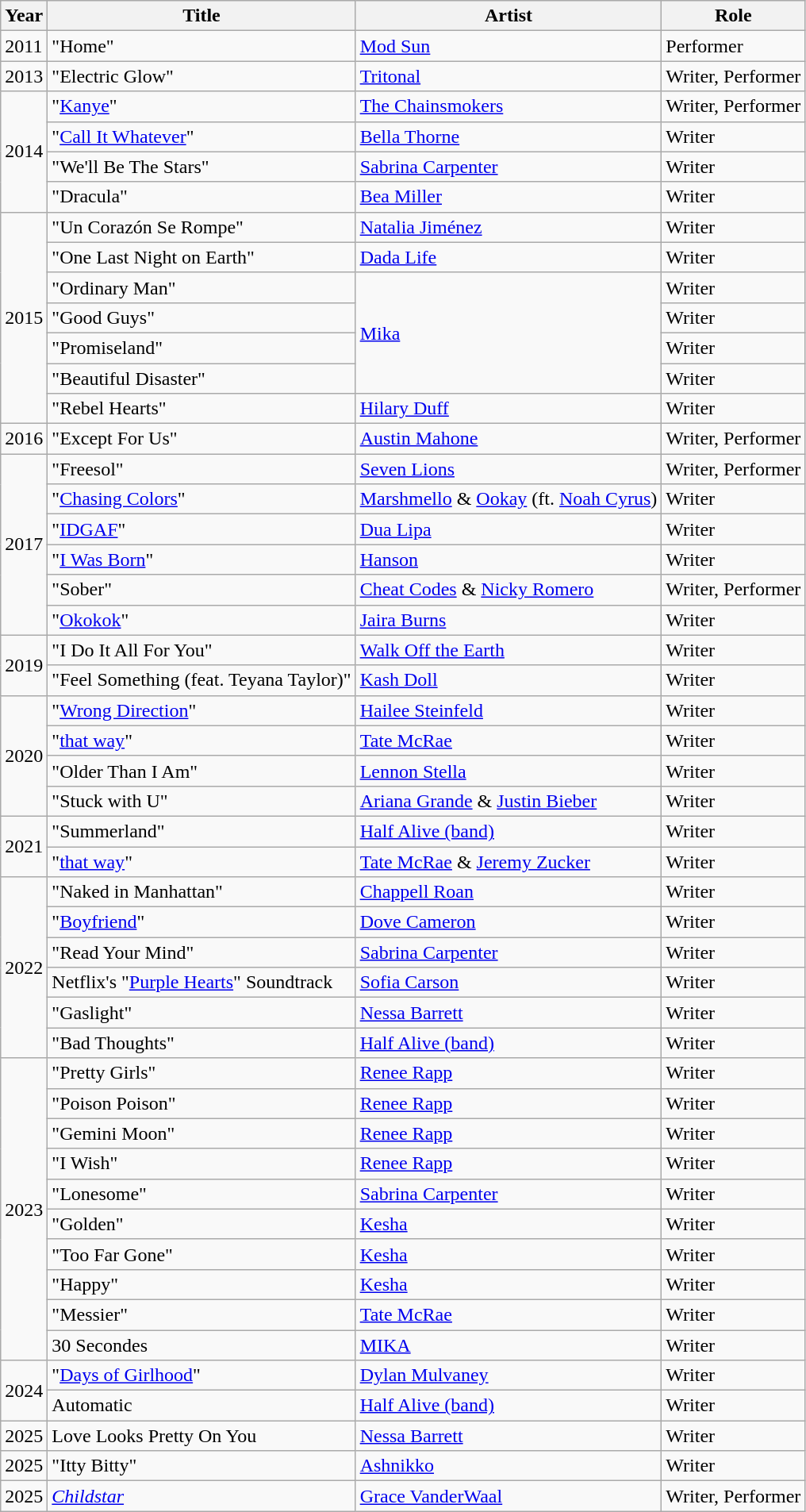<table class="wikitable">
<tr>
<th>Year</th>
<th>Title</th>
<th>Artist</th>
<th>Role</th>
</tr>
<tr>
<td>2011</td>
<td>"Home"</td>
<td><a href='#'>Mod Sun</a></td>
<td>Performer</td>
</tr>
<tr>
<td>2013</td>
<td>"Electric Glow"</td>
<td><a href='#'>Tritonal</a></td>
<td>Writer, Performer</td>
</tr>
<tr>
<td rowspan="4">2014</td>
<td>"<a href='#'>Kanye</a>"</td>
<td><a href='#'>The Chainsmokers</a></td>
<td>Writer, Performer</td>
</tr>
<tr>
<td>"<a href='#'>Call It Whatever</a>"</td>
<td><a href='#'>Bella Thorne</a></td>
<td>Writer</td>
</tr>
<tr>
<td>"We'll Be The Stars"</td>
<td><a href='#'>Sabrina Carpenter</a></td>
<td>Writer</td>
</tr>
<tr>
<td>"Dracula"</td>
<td><a href='#'>Bea Miller</a></td>
<td>Writer</td>
</tr>
<tr>
<td rowspan="7">2015</td>
<td>"Un Corazón Se Rompe"</td>
<td><a href='#'>Natalia Jiménez</a></td>
<td>Writer</td>
</tr>
<tr>
<td>"One Last Night on Earth"</td>
<td><a href='#'>Dada Life</a></td>
<td>Writer</td>
</tr>
<tr>
<td>"Ordinary Man"</td>
<td rowspan="4"><a href='#'>Mika</a></td>
<td>Writer</td>
</tr>
<tr>
<td>"Good Guys"</td>
<td>Writer</td>
</tr>
<tr>
<td>"Promiseland"</td>
<td>Writer</td>
</tr>
<tr>
<td>"Beautiful Disaster"</td>
<td>Writer</td>
</tr>
<tr>
<td>"Rebel Hearts"</td>
<td><a href='#'>Hilary Duff</a></td>
<td>Writer</td>
</tr>
<tr>
<td>2016</td>
<td>"Except For Us"</td>
<td><a href='#'>Austin Mahone</a></td>
<td>Writer, Performer</td>
</tr>
<tr>
<td rowspan="6">2017</td>
<td>"Freesol"</td>
<td><a href='#'>Seven Lions</a></td>
<td>Writer, Performer</td>
</tr>
<tr>
<td>"<a href='#'>Chasing Colors</a>"</td>
<td><a href='#'>Marshmello</a> & <a href='#'>Ookay</a> (ft. <a href='#'>Noah Cyrus</a>)</td>
<td>Writer</td>
</tr>
<tr>
<td>"<a href='#'>IDGAF</a>"</td>
<td><a href='#'>Dua Lipa</a></td>
<td>Writer</td>
</tr>
<tr>
<td>"<a href='#'>I Was Born</a>"</td>
<td><a href='#'>Hanson</a></td>
<td>Writer</td>
</tr>
<tr>
<td>"Sober"</td>
<td><a href='#'>Cheat Codes</a> & <a href='#'>Nicky Romero</a></td>
<td>Writer, Performer</td>
</tr>
<tr>
<td>"<a href='#'>Okokok</a>"</td>
<td><a href='#'>Jaira Burns</a></td>
<td>Writer</td>
</tr>
<tr>
<td rowspan="2">2019</td>
<td>"I Do It All For You"</td>
<td><a href='#'>Walk Off the Earth</a></td>
<td>Writer</td>
</tr>
<tr>
<td>"Feel Something (feat. Teyana Taylor)"</td>
<td><a href='#'>Kash Doll</a></td>
<td>Writer</td>
</tr>
<tr>
<td rowspan="4">2020</td>
<td>"<a href='#'>Wrong Direction</a>"</td>
<td><a href='#'>Hailee Steinfeld</a></td>
<td>Writer</td>
</tr>
<tr>
<td>"<a href='#'>that way</a>"</td>
<td><a href='#'>Tate McRae</a></td>
<td>Writer</td>
</tr>
<tr>
<td>"Older Than I Am"</td>
<td><a href='#'>Lennon Stella</a></td>
<td>Writer</td>
</tr>
<tr>
<td>"Stuck with U"</td>
<td><a href='#'>Ariana Grande</a> & <a href='#'>Justin Bieber</a></td>
<td>Writer</td>
</tr>
<tr>
<td rowspan="2">2021</td>
<td>"Summerland"</td>
<td><a href='#'>Half Alive (band)</a></td>
<td>Writer</td>
</tr>
<tr>
<td>"<a href='#'>that way</a>"</td>
<td><a href='#'>Tate McRae</a> & <a href='#'>Jeremy Zucker</a></td>
<td>Writer</td>
</tr>
<tr>
<td rowspan="6">2022</td>
<td>"Naked in Manhattan"</td>
<td><a href='#'>Chappell Roan</a></td>
<td>Writer</td>
</tr>
<tr>
<td>"<a href='#'>Boyfriend</a>"</td>
<td><a href='#'>Dove Cameron</a></td>
<td>Writer</td>
</tr>
<tr>
<td>"Read Your Mind"</td>
<td><a href='#'>Sabrina Carpenter</a></td>
<td>Writer</td>
</tr>
<tr>
<td>Netflix's "<a href='#'>Purple Hearts</a>" Soundtrack</td>
<td><a href='#'>Sofia Carson</a></td>
<td>Writer</td>
</tr>
<tr>
<td>"Gaslight"</td>
<td><a href='#'>Nessa Barrett</a></td>
<td>Writer</td>
</tr>
<tr>
<td>"Bad Thoughts"</td>
<td><a href='#'>Half Alive (band)</a></td>
<td>Writer</td>
</tr>
<tr>
<td rowspan="10">2023</td>
<td>"Pretty Girls"</td>
<td><a href='#'>Renee Rapp</a></td>
<td>Writer</td>
</tr>
<tr>
<td>"Poison Poison"</td>
<td><a href='#'>Renee Rapp</a></td>
<td>Writer</td>
</tr>
<tr>
<td>"Gemini Moon"</td>
<td><a href='#'>Renee Rapp</a></td>
<td>Writer</td>
</tr>
<tr>
<td>"I Wish"</td>
<td><a href='#'>Renee Rapp</a></td>
<td>Writer</td>
</tr>
<tr>
<td>"Lonesome"</td>
<td><a href='#'>Sabrina Carpenter</a></td>
<td>Writer</td>
</tr>
<tr>
<td>"Golden"</td>
<td><a href='#'>Kesha</a></td>
<td>Writer</td>
</tr>
<tr>
<td>"Too Far Gone"</td>
<td><a href='#'>Kesha</a></td>
<td>Writer</td>
</tr>
<tr>
<td>"Happy"</td>
<td><a href='#'>Kesha</a></td>
<td>Writer</td>
</tr>
<tr>
<td>"Messier"</td>
<td><a href='#'>Tate McRae</a></td>
<td>Writer</td>
</tr>
<tr>
<td>30 Secondes</td>
<td><a href='#'>MIKA</a></td>
<td>Writer</td>
</tr>
<tr>
<td rowspan="2">2024</td>
<td>"<a href='#'>Days of Girlhood</a>"</td>
<td><a href='#'>Dylan Mulvaney</a></td>
<td>Writer</td>
</tr>
<tr>
<td>Automatic</td>
<td><a href='#'>Half Alive (band)</a></td>
<td>Writer</td>
</tr>
<tr>
<td>2025</td>
<td>Love Looks Pretty On You</td>
<td><a href='#'>Nessa Barrett</a></td>
<td>Writer</td>
</tr>
<tr>
<td>2025</td>
<td>"Itty Bitty"</td>
<td><a href='#'>Ashnikko</a></td>
<td>Writer</td>
</tr>
<tr>
<td>2025</td>
<td><em><a href='#'>Childstar</a></em></td>
<td><a href='#'>Grace VanderWaal</a></td>
<td>Writer, Performer</td>
</tr>
</table>
